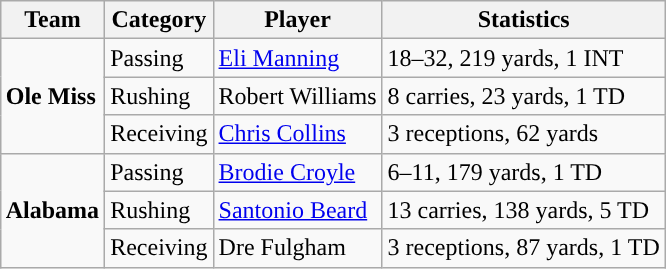<table class="wikitable" style="float: right;">
<tr>
<th>Team</th>
<th>Category</th>
<th>Player</th>
<th>Statistics</th>
</tr>
<tr>
<td rowspan=3><strong>Ole Miss</strong></td>
<td>Passing</td>
<td><a href='#'>Eli Manning</a></td>
<td>18–32, 219 yards, 1 INT</td>
</tr>
<tr>
<td>Rushing</td>
<td>Robert Williams</td>
<td>8 carries, 23 yards, 1 TD</td>
</tr>
<tr>
<td>Receiving</td>
<td><a href='#'>Chris Collins</a></td>
<td>3 receptions, 62 yards</td>
</tr>
<tr>
<td rowspan=3><strong>Alabama</strong></td>
<td>Passing</td>
<td><a href='#'>Brodie Croyle</a></td>
<td>6–11, 179 yards, 1 TD</td>
</tr>
<tr>
<td>Rushing</td>
<td><a href='#'>Santonio Beard</a></td>
<td>13 carries, 138 yards, 5 TD</td>
</tr>
<tr>
<td>Receiving</td>
<td>Dre Fulgham</td>
<td>3 receptions, 87 yards, 1 TD</td>
</tr>
</table>
